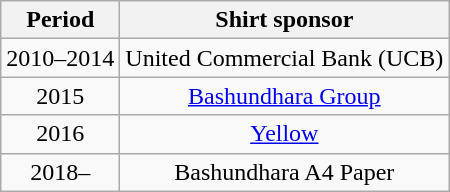<table class="wikitable" style="text-align:center;margin-left:1em;float:center">
<tr>
<th>Period</th>
<th>Shirt sponsor</th>
</tr>
<tr>
<td>2010–2014</td>
<td>United Commercial Bank (UCB)</td>
</tr>
<tr>
<td>2015</td>
<td><a href='#'>Bashundhara Group</a></td>
</tr>
<tr>
<td>2016</td>
<td><a href='#'>Yellow</a></td>
</tr>
<tr>
<td>2018–</td>
<td>Bashundhara A4 Paper</td>
</tr>
</table>
